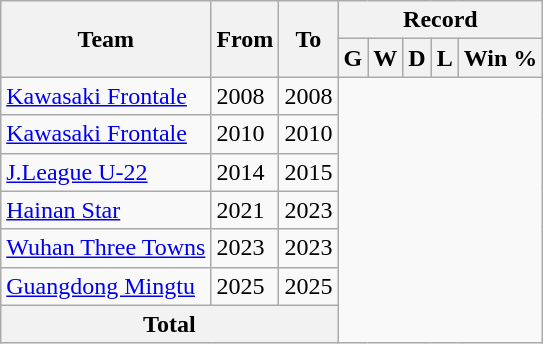<table class="wikitable" style="text-align: center">
<tr>
<th rowspan="2">Team</th>
<th rowspan="2">From</th>
<th rowspan="2">To</th>
<th colspan="5">Record</th>
</tr>
<tr>
<th>G</th>
<th>W</th>
<th>D</th>
<th>L</th>
<th>Win %</th>
</tr>
<tr>
<td align="left"><a href='#'>Kawasaki Frontale</a></td>
<td align="left">2008</td>
<td align="left">2008<br></td>
</tr>
<tr>
<td align="left"><a href='#'>Kawasaki Frontale</a></td>
<td align="left">2010</td>
<td align="left">2010<br></td>
</tr>
<tr>
<td align="left"><a href='#'>J.League U-22</a></td>
<td align="left">2014</td>
<td align="left">2015<br></td>
</tr>
<tr>
<td align="left"><a href='#'>Hainan Star</a></td>
<td align="left">2021</td>
<td align="left">2023<br></td>
</tr>
<tr>
<td align="left"><a href='#'>Wuhan Three Towns</a></td>
<td align="left">2023</td>
<td align="left">2023<br></td>
</tr>
<tr>
<td align="left"><a href='#'>Guangdong Mingtu</a></td>
<td align="left">2025</td>
<td align="left">2025<br></td>
</tr>
<tr>
<th colspan="3">Total<br></th>
</tr>
</table>
